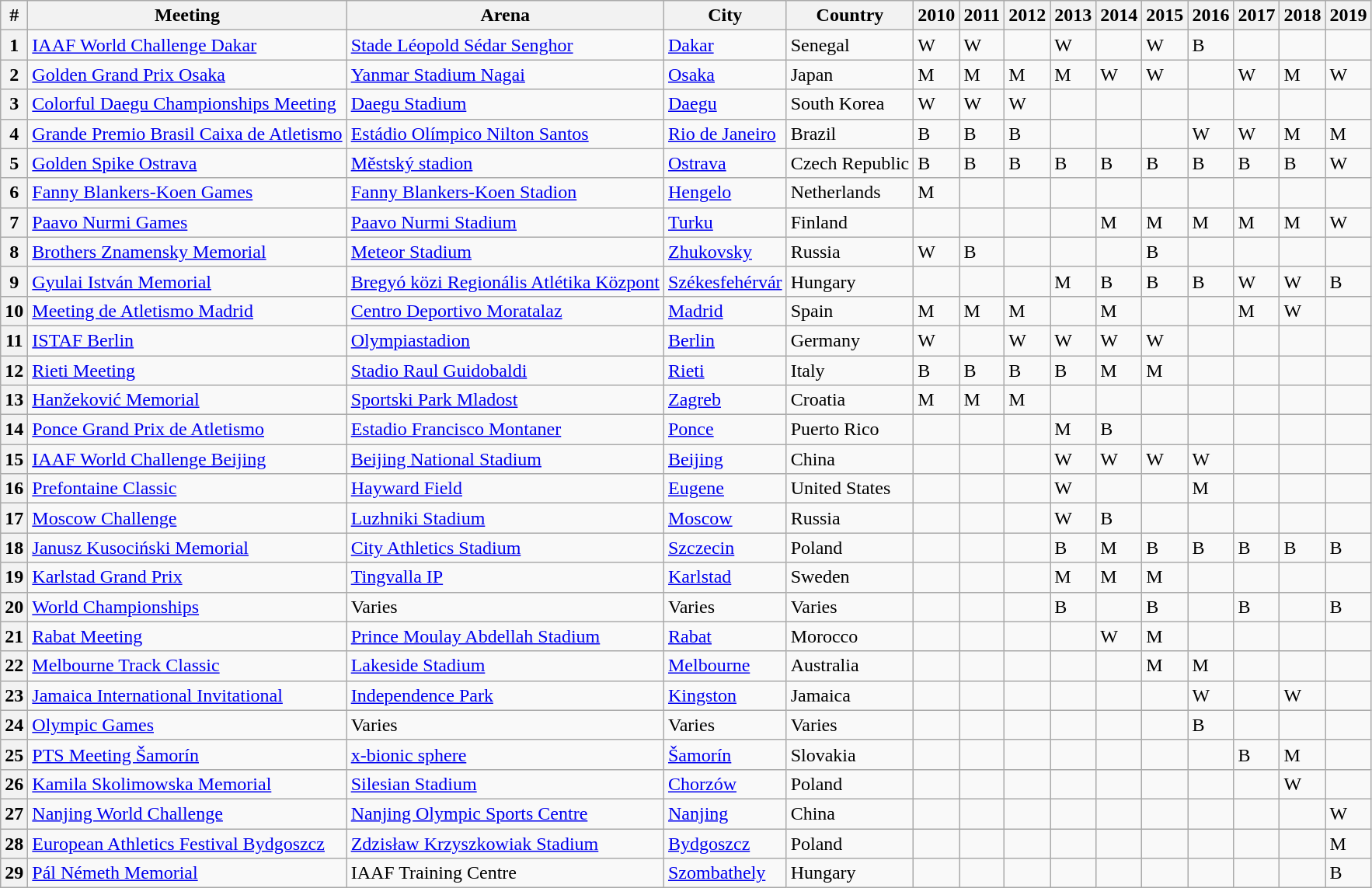<table class="wikitable plainrowheaders sticky-header defaultcenter col2left col3left col4left col5left">
<tr>
<th scope="col">#</th>
<th scope="col">Meeting</th>
<th scope="col">Arena</th>
<th scope="col">City</th>
<th scope="col">Country</th>
<th scope="col">2010</th>
<th scope="col">2011</th>
<th scope="col">2012</th>
<th scope="col">2013</th>
<th scope="col">2014</th>
<th scope="col">2015</th>
<th scope="col">2016</th>
<th scope="col">2017</th>
<th scope="col">2018</th>
<th scope="col">2019</th>
</tr>
<tr>
<th scope="row">1</th>
<td><a href='#'>IAAF World Challenge Dakar</a></td>
<td><a href='#'>Stade Léopold Sédar Senghor</a></td>
<td><a href='#'>Dakar</a></td>
<td>Senegal</td>
<td>W</td>
<td>W</td>
<td></td>
<td>W</td>
<td></td>
<td>W</td>
<td>B</td>
<td></td>
<td></td>
<td></td>
</tr>
<tr>
<th scope="row">2</th>
<td><a href='#'>Golden Grand Prix Osaka</a></td>
<td><a href='#'>Yanmar Stadium Nagai</a></td>
<td><a href='#'>Osaka</a></td>
<td>Japan</td>
<td>M</td>
<td>M</td>
<td>M</td>
<td>M</td>
<td>W</td>
<td>W</td>
<td></td>
<td>W</td>
<td>M</td>
<td>W</td>
</tr>
<tr>
<th scope="row">3</th>
<td><a href='#'>Colorful Daegu Championships Meeting</a></td>
<td><a href='#'>Daegu Stadium</a></td>
<td><a href='#'>Daegu</a></td>
<td>South Korea</td>
<td>W</td>
<td>W</td>
<td>W</td>
<td></td>
<td></td>
<td></td>
<td></td>
<td></td>
<td></td>
<td></td>
</tr>
<tr>
<th scope="row">4</th>
<td><a href='#'>Grande Premio Brasil Caixa de Atletismo</a></td>
<td><a href='#'>Estádio Olímpico Nilton Santos</a></td>
<td><a href='#'>Rio de Janeiro</a></td>
<td>Brazil</td>
<td>B</td>
<td>B</td>
<td>B</td>
<td></td>
<td></td>
<td></td>
<td>W</td>
<td>W</td>
<td>M</td>
<td>M</td>
</tr>
<tr>
<th scope="row">5</th>
<td><a href='#'>Golden Spike Ostrava</a></td>
<td><a href='#'>Městský stadion</a></td>
<td><a href='#'>Ostrava</a></td>
<td>Czech Republic</td>
<td>B</td>
<td>B</td>
<td>B</td>
<td>B</td>
<td>B</td>
<td>B</td>
<td>B</td>
<td>B</td>
<td>B</td>
<td>W</td>
</tr>
<tr>
<th scope="row">6</th>
<td><a href='#'>Fanny Blankers-Koen Games</a></td>
<td><a href='#'>Fanny Blankers-Koen Stadion</a></td>
<td><a href='#'>Hengelo</a></td>
<td>Netherlands</td>
<td>M</td>
<td></td>
<td></td>
<td></td>
<td></td>
<td></td>
<td></td>
<td></td>
<td></td>
<td></td>
</tr>
<tr>
<th scope="row">7</th>
<td><a href='#'>Paavo Nurmi Games</a></td>
<td><a href='#'>Paavo Nurmi Stadium</a></td>
<td><a href='#'>Turku</a></td>
<td>Finland</td>
<td></td>
<td></td>
<td></td>
<td></td>
<td>M</td>
<td>M</td>
<td>M</td>
<td>M</td>
<td>M</td>
<td>W</td>
</tr>
<tr>
<th scope="row">8</th>
<td><a href='#'>Brothers Znamensky Memorial</a></td>
<td><a href='#'>Meteor Stadium</a></td>
<td><a href='#'>Zhukovsky</a></td>
<td>Russia</td>
<td>W</td>
<td>B</td>
<td></td>
<td></td>
<td></td>
<td>B</td>
<td></td>
<td></td>
<td></td>
<td></td>
</tr>
<tr>
<th scope="row">9</th>
<td><a href='#'>Gyulai István Memorial</a></td>
<td><a href='#'>Bregyó közi Regionális Atlétika Központ</a></td>
<td><a href='#'>Székesfehérvár</a></td>
<td>Hungary</td>
<td></td>
<td></td>
<td></td>
<td>M</td>
<td>B</td>
<td>B</td>
<td>B</td>
<td>W</td>
<td>W</td>
<td>B</td>
</tr>
<tr>
<th scope="row">10</th>
<td><a href='#'>Meeting de Atletismo Madrid</a></td>
<td><a href='#'>Centro Deportivo Moratalaz</a></td>
<td><a href='#'>Madrid</a></td>
<td>Spain</td>
<td>M</td>
<td>M</td>
<td>M</td>
<td></td>
<td>M</td>
<td></td>
<td></td>
<td>M</td>
<td>W</td>
<td></td>
</tr>
<tr>
<th scope="row">11</th>
<td><a href='#'>ISTAF Berlin</a></td>
<td><a href='#'>Olympiastadion</a></td>
<td><a href='#'>Berlin</a></td>
<td>Germany</td>
<td>W</td>
<td></td>
<td>W</td>
<td>W</td>
<td>W</td>
<td>W</td>
<td></td>
<td></td>
<td></td>
<td></td>
</tr>
<tr>
<th scope="row">12</th>
<td><a href='#'>Rieti Meeting</a></td>
<td><a href='#'>Stadio Raul Guidobaldi</a></td>
<td><a href='#'>Rieti</a></td>
<td>Italy</td>
<td>B</td>
<td>B</td>
<td>B</td>
<td>B</td>
<td>M</td>
<td>M</td>
<td></td>
<td></td>
<td></td>
<td></td>
</tr>
<tr>
<th scope="row">13</th>
<td><a href='#'>Hanžeković Memorial</a></td>
<td><a href='#'>Sportski Park Mladost</a></td>
<td><a href='#'>Zagreb</a></td>
<td>Croatia</td>
<td>M</td>
<td>M</td>
<td>M</td>
<td></td>
<td></td>
<td></td>
<td></td>
<td></td>
<td></td>
<td></td>
</tr>
<tr>
<th scope="row">14</th>
<td><a href='#'>Ponce Grand Prix de Atletismo</a></td>
<td><a href='#'>Estadio Francisco Montaner</a></td>
<td><a href='#'>Ponce</a></td>
<td>Puerto Rico</td>
<td></td>
<td></td>
<td></td>
<td>M</td>
<td>B</td>
<td></td>
<td></td>
<td></td>
<td></td>
<td></td>
</tr>
<tr>
<th scope="row">15</th>
<td><a href='#'>IAAF World Challenge Beijing</a></td>
<td><a href='#'>Beijing National Stadium</a></td>
<td><a href='#'>Beijing</a></td>
<td>China</td>
<td></td>
<td></td>
<td></td>
<td>W</td>
<td>W</td>
<td>W</td>
<td>W</td>
<td></td>
<td></td>
<td></td>
</tr>
<tr>
<th scope="row">16</th>
<td><a href='#'>Prefontaine Classic</a></td>
<td><a href='#'>Hayward Field</a></td>
<td><a href='#'>Eugene</a></td>
<td>United States</td>
<td></td>
<td></td>
<td></td>
<td>W</td>
<td></td>
<td></td>
<td>M</td>
<td></td>
<td></td>
<td></td>
</tr>
<tr>
<th scope="row">17</th>
<td><a href='#'>Moscow Challenge</a></td>
<td><a href='#'>Luzhniki Stadium</a></td>
<td><a href='#'>Moscow</a></td>
<td>Russia</td>
<td></td>
<td></td>
<td></td>
<td>W</td>
<td>B</td>
<td></td>
<td></td>
<td></td>
<td></td>
<td></td>
</tr>
<tr>
<th scope="row">18</th>
<td><a href='#'>Janusz Kusociński Memorial</a></td>
<td><a href='#'>City Athletics Stadium</a></td>
<td><a href='#'>Szczecin</a></td>
<td>Poland</td>
<td></td>
<td></td>
<td></td>
<td>B</td>
<td>M</td>
<td>B</td>
<td>B</td>
<td>B</td>
<td>B</td>
<td>B</td>
</tr>
<tr>
<th scope="row">19</th>
<td><a href='#'>Karlstad Grand Prix</a></td>
<td><a href='#'>Tingvalla IP</a></td>
<td><a href='#'>Karlstad</a></td>
<td>Sweden</td>
<td></td>
<td></td>
<td></td>
<td>M</td>
<td>M</td>
<td>M</td>
<td></td>
<td></td>
<td></td>
<td></td>
</tr>
<tr>
<th scope="row">20</th>
<td><a href='#'>World Championships</a></td>
<td>Varies</td>
<td>Varies</td>
<td>Varies</td>
<td></td>
<td></td>
<td></td>
<td>B</td>
<td></td>
<td>B</td>
<td></td>
<td>B</td>
<td></td>
<td>B</td>
</tr>
<tr>
<th scope="row">21</th>
<td><a href='#'>Rabat Meeting</a></td>
<td><a href='#'>Prince Moulay Abdellah Stadium</a></td>
<td><a href='#'>Rabat</a></td>
<td>Morocco</td>
<td></td>
<td></td>
<td></td>
<td></td>
<td>W</td>
<td>M</td>
<td></td>
<td></td>
<td></td>
<td></td>
</tr>
<tr>
<th scope="row">22</th>
<td><a href='#'>Melbourne Track Classic</a></td>
<td><a href='#'>Lakeside Stadium</a></td>
<td><a href='#'>Melbourne</a></td>
<td>Australia</td>
<td></td>
<td></td>
<td></td>
<td></td>
<td></td>
<td>M</td>
<td>M</td>
<td></td>
<td></td>
<td></td>
</tr>
<tr>
<th scope="row">23</th>
<td><a href='#'>Jamaica International Invitational</a></td>
<td><a href='#'>Independence Park</a></td>
<td><a href='#'>Kingston</a></td>
<td>Jamaica</td>
<td></td>
<td></td>
<td></td>
<td></td>
<td></td>
<td></td>
<td>W</td>
<td></td>
<td>W</td>
<td></td>
</tr>
<tr>
<th scope="row">24</th>
<td><a href='#'>Olympic Games</a></td>
<td>Varies</td>
<td>Varies</td>
<td>Varies</td>
<td></td>
<td></td>
<td></td>
<td></td>
<td></td>
<td></td>
<td>B</td>
<td></td>
<td></td>
<td></td>
</tr>
<tr>
<th scope="row">25</th>
<td><a href='#'>PTS Meeting Šamorín</a></td>
<td><a href='#'>x-bionic sphere</a></td>
<td><a href='#'>Šamorín</a></td>
<td>Slovakia</td>
<td></td>
<td></td>
<td></td>
<td></td>
<td></td>
<td></td>
<td></td>
<td>B</td>
<td>M</td>
<td></td>
</tr>
<tr>
<th scope="row">26</th>
<td><a href='#'>Kamila Skolimowska Memorial</a></td>
<td><a href='#'>Silesian Stadium</a></td>
<td><a href='#'>Chorzów</a></td>
<td>Poland</td>
<td></td>
<td></td>
<td></td>
<td></td>
<td></td>
<td></td>
<td></td>
<td></td>
<td>W</td>
<td></td>
</tr>
<tr>
<th scope="row">27</th>
<td><a href='#'>Nanjing World Challenge</a></td>
<td><a href='#'>Nanjing Olympic Sports Centre</a></td>
<td><a href='#'>Nanjing</a></td>
<td>China</td>
<td></td>
<td></td>
<td></td>
<td></td>
<td></td>
<td></td>
<td></td>
<td></td>
<td></td>
<td>W</td>
</tr>
<tr>
<th scope="row">28</th>
<td><a href='#'>European Athletics Festival Bydgoszcz</a></td>
<td><a href='#'>Zdzisław Krzyszkowiak Stadium</a></td>
<td><a href='#'>Bydgoszcz</a></td>
<td>Poland</td>
<td></td>
<td></td>
<td></td>
<td></td>
<td></td>
<td></td>
<td></td>
<td></td>
<td></td>
<td>M</td>
</tr>
<tr>
<th scope="row">29</th>
<td><a href='#'>Pál Németh Memorial</a></td>
<td>IAAF Training Centre</td>
<td><a href='#'>Szombathely</a></td>
<td>Hungary</td>
<td></td>
<td></td>
<td></td>
<td></td>
<td></td>
<td></td>
<td></td>
<td></td>
<td></td>
<td>B</td>
</tr>
</table>
